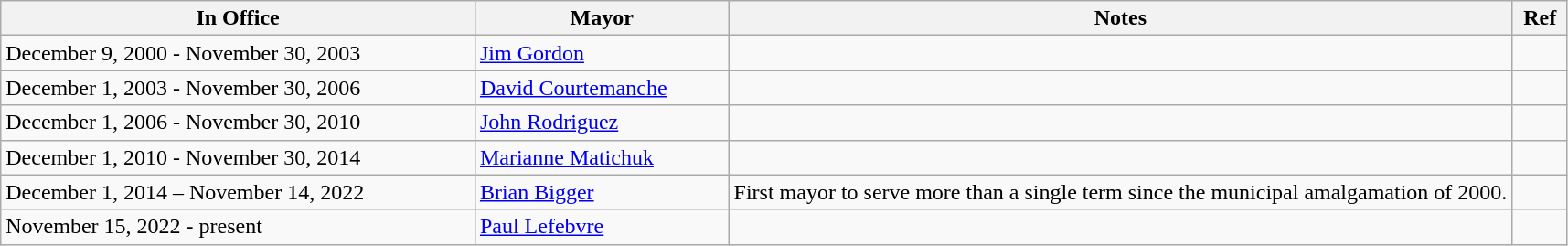<table class=wikitable>
<tr>
<th>In Office</th>
<th>Mayor</th>
<th width=50%>Notes</th>
<th>Ref</th>
</tr>
<tr valign=top>
<td>December 9, 2000 - November 30, 2003</td>
<td><a href='#'>Jim Gordon</a></td>
<td></td>
<td></td>
</tr>
<tr valign=top>
<td>December 1, 2003 - November 30, 2006</td>
<td><a href='#'>David Courtemanche</a></td>
<td></td>
<td></td>
</tr>
<tr valign=top>
<td>December 1, 2006 - November 30, 2010</td>
<td><a href='#'>John Rodriguez</a></td>
<td></td>
<td></td>
</tr>
<tr valign=top>
<td>December 1, 2010 - November 30, 2014</td>
<td><a href='#'>Marianne Matichuk</a></td>
<td></td>
<td></td>
</tr>
<tr valign=top>
<td>December 1, 2014 – November 14, 2022</td>
<td><a href='#'>Brian Bigger</a></td>
<td>First mayor to serve more than a single term since the municipal amalgamation of 2000.</td>
<td></td>
</tr>
<tr valign=top>
<td>November 15, 2022 - present</td>
<td><a href='#'>Paul Lefebvre</a></td>
<td></td>
<td></td>
</tr>
</table>
